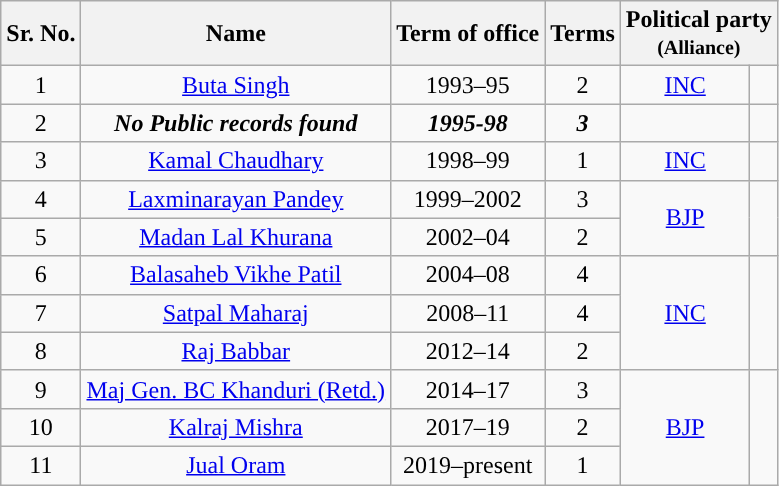<table class="wikitable sortable">
<tr>
<th>Sr. No.</th>
<th>Name</th>
<th>Term of office</th>
<th>Terms</th>
<th colspan="2">Political party<br><small>(Alliance)</small></th>
</tr>
<tr align="center">
<td>1</td>
<td><a href='#'>Buta Singh</a></td>
<td>1993–95</td>
<td>2</td>
<td><a href='#'>INC</a></td>
<td></td>
</tr>
<tr align="center">
<td>2</td>
<td><strong><em>No Public records found</em></strong></td>
<td><strong><em>1995-98</em></strong></td>
<td><strong><em>3</em></strong></td>
<td></td>
<td></td>
</tr>
<tr align="center">
<td>3</td>
<td><a href='#'>Kamal Chaudhary</a></td>
<td>1998–99</td>
<td>1</td>
<td><a href='#'>INC</a></td>
<td></td>
</tr>
<tr align="center">
<td>4</td>
<td><a href='#'>Laxminarayan Pandey</a></td>
<td>1999–2002</td>
<td>3</td>
<td rowspan="2"><a href='#'>BJP</a></td>
<td rowspan="2"></td>
</tr>
<tr align="center">
<td>5</td>
<td><a href='#'>Madan Lal Khurana</a></td>
<td>2002–04</td>
<td>2</td>
</tr>
<tr align="center">
<td>6</td>
<td><a href='#'>Balasaheb Vikhe Patil</a></td>
<td>2004–08</td>
<td>4</td>
<td rowspan="3"><a href='#'>INC</a></td>
<td rowspan="3"></td>
</tr>
<tr align="center">
<td>7</td>
<td><a href='#'>Satpal Maharaj</a></td>
<td>2008–11</td>
<td>4</td>
</tr>
<tr align="center">
<td>8</td>
<td><a href='#'>Raj Babbar</a></td>
<td>2012–14</td>
<td>2</td>
</tr>
<tr align="center">
<td>9</td>
<td><a href='#'>Maj Gen. BC Khanduri (Retd.)</a></td>
<td>2014–17</td>
<td>3</td>
<td rowspan="3"><a href='#'>BJP</a></td>
<td rowspan="3"></td>
</tr>
<tr align="center">
<td>10</td>
<td><a href='#'>Kalraj Mishra</a></td>
<td>2017–19</td>
<td>2</td>
</tr>
<tr align="center">
<td>11</td>
<td><a href='#'>Jual Oram</a></td>
<td>2019–present</td>
<td>1</td>
</tr>
</table>
